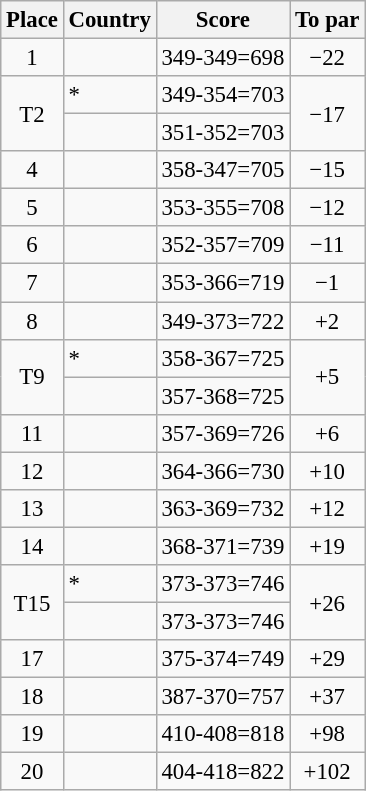<table class="wikitable" style="font-size:95%;">
<tr>
<th>Place</th>
<th>Country</th>
<th>Score</th>
<th>To par</th>
</tr>
<tr>
<td align=center>1</td>
<td></td>
<td>349-349=698</td>
<td align=center>−22</td>
</tr>
<tr>
<td rowspan="2" align="center">T2</td>
<td> *</td>
<td>349-354=703</td>
<td rowspan="2" align="center">−17</td>
</tr>
<tr>
<td></td>
<td>351-352=703</td>
</tr>
<tr>
<td align="center">4</td>
<td></td>
<td>358-347=705</td>
<td align="center">−15</td>
</tr>
<tr>
<td align="center">5</td>
<td></td>
<td>353-355=708</td>
<td align="center">−12</td>
</tr>
<tr>
<td align="center">6</td>
<td></td>
<td>352-357=709</td>
<td align="center">−11</td>
</tr>
<tr>
<td align="center">7</td>
<td></td>
<td>353-366=719</td>
<td align="center">−1</td>
</tr>
<tr>
<td align="center">8</td>
<td></td>
<td>349-373=722</td>
<td align="center">+2</td>
</tr>
<tr>
<td rowspan="2" align="center">T9</td>
<td> *</td>
<td>358-367=725</td>
<td rowspan="2" align="center">+5</td>
</tr>
<tr>
<td></td>
<td>357-368=725</td>
</tr>
<tr>
<td align="center">11</td>
<td></td>
<td>357-369=726</td>
<td align="center">+6</td>
</tr>
<tr>
<td align="center">12</td>
<td></td>
<td>364-366=730</td>
<td align="center">+10</td>
</tr>
<tr>
<td align="center">13</td>
<td></td>
<td>363-369=732</td>
<td align="center">+12</td>
</tr>
<tr>
<td align="center">14</td>
<td></td>
<td>368-371=739</td>
<td align="center">+19</td>
</tr>
<tr>
<td rowspan="2" align="center">T15</td>
<td> *</td>
<td>373-373=746</td>
<td rowspan="2" align="center">+26</td>
</tr>
<tr>
<td></td>
<td>373-373=746</td>
</tr>
<tr>
<td align="center">17</td>
<td></td>
<td>375-374=749</td>
<td align="center">+29</td>
</tr>
<tr>
<td align="center">18</td>
<td></td>
<td>387-370=757</td>
<td align="center">+37</td>
</tr>
<tr>
<td align="center">19</td>
<td></td>
<td>410-408=818</td>
<td align="center">+98</td>
</tr>
<tr>
<td align="center">20</td>
<td></td>
<td>404-418=822</td>
<td align="center">+102</td>
</tr>
</table>
